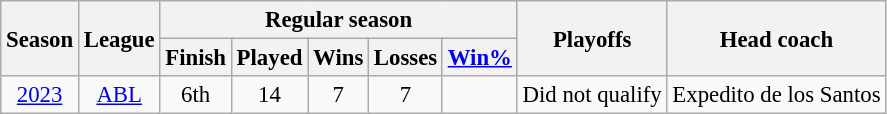<table class="wikitable plainrowheaders" summary="Season (sortable), Team, Conference, Conference finish (sortable), Division, Division finish (sortable), Wins (sortable), Losses (sortable), Win% (sortable), GB (sortable), Playoffs, Awards and Head coach" style="text-align:center; font-size:95%">
<tr>
<th rowspan="2" scope="col">Season</th>
<th rowspan="2" scope="col">League</th>
<th colspan="5" scope="col">Regular season</th>
<th rowspan="2" scope="col">Playoffs</th>
<th rowspan="2" scope="col">Head coach</th>
</tr>
<tr>
<th scope="col">Finish</th>
<th scope="col">Played</th>
<th scope="col">Wins</th>
<th scope="col">Losses</th>
<th scope="col"><a href='#'>Win%</a></th>
</tr>
<tr>
<td style="text-align:center;"><a href='#'>2023</a></td>
<td style="text-align:center;"><a href='#'>ABL</a></td>
<td style="text-align:center;">6th</td>
<td style="text-align:center;">14</td>
<td style="text-align:center;">7</td>
<td style="text-align:center;">7</td>
<td style="text-align:center;"></td>
<td style="text-align:center;">Did not qualify</td>
<td style="text-align:center;">Expedito de los Santos</td>
</tr>
</table>
